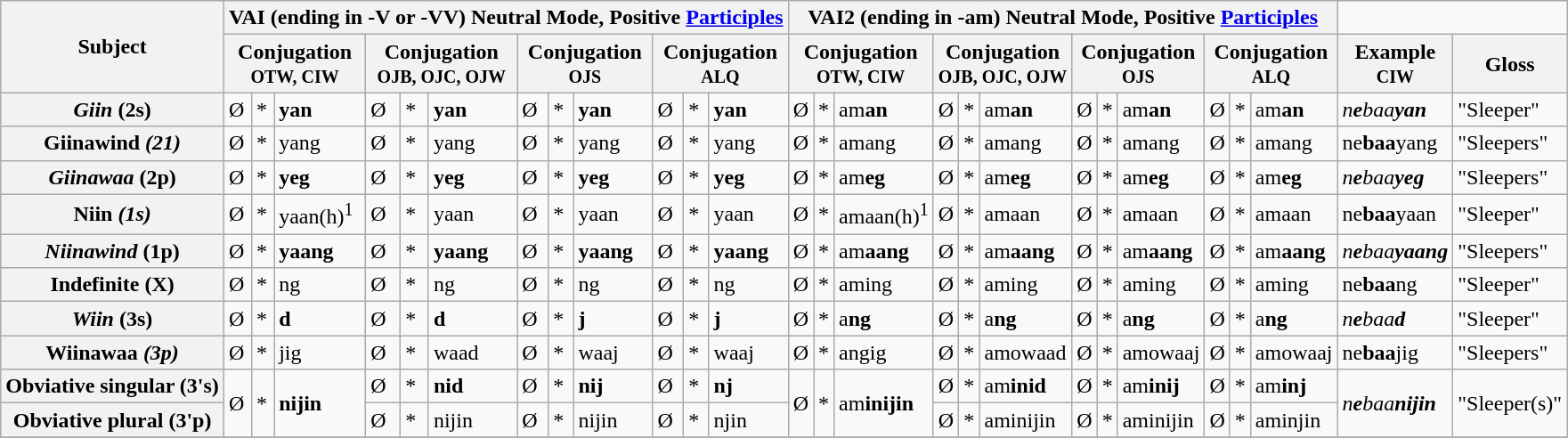<table class="wikitable">
<tr>
<th rowspan=2>Subject</th>
<th colspan=12>VAI (ending in -V or -VV) Neutral Mode, Positive <a href='#'>Participles</a></th>
<th colspan=12>VAI2 (ending in -am) Neutral Mode, Positive <a href='#'>Participles</a></th>
</tr>
<tr>
<th colspan=3>Conjugation<br><small>OTW, CIW</small></th>
<th colspan=3>Conjugation<br><small>OJB, OJC, OJW</small></th>
<th colspan=3>Conjugation<br><small>OJS</small></th>
<th colspan=3>Conjugation<br><small>ALQ</small></th>
<th colspan=3>Conjugation<br><small>OTW, CIW</small></th>
<th colspan=3>Conjugation<br><small>OJB, OJC, OJW</small></th>
<th colspan=3>Conjugation<br><small>OJS</small></th>
<th colspan=3>Conjugation<br><small>ALQ</small></th>
<th>Example<br><small>CIW</small></th>
<th>Gloss</th>
</tr>
<tr>
<th><em>Giin</em> (2s)</th>
<td>Ø</td>
<td>*</td>
<td><strong>yan</strong></td>
<td>Ø</td>
<td>*</td>
<td><strong>yan</strong></td>
<td>Ø</td>
<td>*</td>
<td><strong>yan</strong></td>
<td>Ø</td>
<td>*</td>
<td><strong>yan</strong></td>
<td>Ø</td>
<td>*</td>
<td>am<strong>an</strong></td>
<td>Ø</td>
<td>*</td>
<td>am<strong>an</strong></td>
<td>Ø</td>
<td>*</td>
<td>am<strong>an</strong></td>
<td>Ø</td>
<td>*</td>
<td>am<strong>an</strong></td>
<td><em>n<strong>e</strong>baa<strong>yan<strong><em></td>
<td>"Sleeper"</td>
</tr>
<tr>
<th></em>Giinawind<em> (21)</th>
<td>Ø</td>
<td>*</td>
<td></strong>yang<strong></td>
<td>Ø</td>
<td>*</td>
<td></strong>yang<strong></td>
<td>Ø</td>
<td>*</td>
<td></strong>yang<strong></td>
<td>Ø</td>
<td>*</td>
<td></strong>yang<strong></td>
<td>Ø</td>
<td>*</td>
<td>am</strong>ang<strong></td>
<td>Ø</td>
<td>*</td>
<td>am</strong>ang<strong></td>
<td>Ø</td>
<td>*</td>
<td>am</strong>ang<strong></td>
<td>Ø</td>
<td>*</td>
<td>am</strong>ang<strong></td>
<td></em>n</strong>e<strong>baa</strong>yang</em></strong></td>
<td>"Sleepers"</td>
</tr>
<tr>
<th><em>Giinawaa</em> (2p)</th>
<td>Ø</td>
<td>*</td>
<td><strong>yeg</strong></td>
<td>Ø</td>
<td>*</td>
<td><strong>yeg</strong></td>
<td>Ø</td>
<td>*</td>
<td><strong>yeg</strong></td>
<td>Ø</td>
<td>*</td>
<td><strong>yeg</strong></td>
<td>Ø</td>
<td>*</td>
<td>am<strong>eg</strong></td>
<td>Ø</td>
<td>*</td>
<td>am<strong>eg</strong></td>
<td>Ø</td>
<td>*</td>
<td>am<strong>eg</strong></td>
<td>Ø</td>
<td>*</td>
<td>am<strong>eg</strong></td>
<td><em>n<strong>e</strong>baa<strong>yeg<strong><em></td>
<td>"Sleepers"</td>
</tr>
<tr>
<th></em>Niin<em> (1s)</th>
<td>Ø</td>
<td>*</td>
<td></strong>yaan(h)<sup>1</sup><strong></td>
<td>Ø</td>
<td>*</td>
<td></strong>yaan<strong></td>
<td>Ø</td>
<td>*</td>
<td></strong>yaan<strong></td>
<td>Ø</td>
<td>*</td>
<td></strong>yaan<strong></td>
<td>Ø</td>
<td>*</td>
<td>am</strong>aan(h)<sup>1</sup><strong></td>
<td>Ø</td>
<td>*</td>
<td>am</strong>aan<strong></td>
<td>Ø</td>
<td>*</td>
<td>am</strong>aan<strong></td>
<td>Ø</td>
<td>*</td>
<td>am</strong>aan<strong></td>
<td></em>n</strong>e<strong>baa</strong>yaan</em></strong></td>
<td>"Sleeper"</td>
</tr>
<tr>
<th><em>Niinawind</em> (1p)</th>
<td>Ø</td>
<td>*</td>
<td><strong>yaang</strong></td>
<td>Ø</td>
<td>*</td>
<td><strong>yaang</strong></td>
<td>Ø</td>
<td>*</td>
<td><strong>yaang</strong></td>
<td>Ø</td>
<td>*</td>
<td><strong>yaang</strong></td>
<td>Ø</td>
<td>*</td>
<td>am<strong>aang</strong></td>
<td>Ø</td>
<td>*</td>
<td>am<strong>aang</strong></td>
<td>Ø</td>
<td>*</td>
<td>am<strong>aang</strong></td>
<td>Ø</td>
<td>*</td>
<td>am<strong>aang</strong></td>
<td><em>n<strong>e</strong>baa<strong>yaang<strong><em></td>
<td>"Sleepers"</td>
</tr>
<tr>
<th>Indefinite (X)</th>
<td>Ø</td>
<td>*</td>
<td></strong>ng<strong></td>
<td>Ø</td>
<td>*</td>
<td></strong>ng<strong></td>
<td>Ø</td>
<td>*</td>
<td></strong>ng<strong></td>
<td>Ø</td>
<td>*</td>
<td></strong>ng<strong></td>
<td>Ø</td>
<td>*</td>
<td>am</strong>ing<strong></td>
<td>Ø</td>
<td>*</td>
<td>am</strong>ing<strong></td>
<td>Ø</td>
<td>*</td>
<td>am</strong>ing<strong></td>
<td>Ø</td>
<td>*</td>
<td>am</strong>ing<strong></td>
<td></em>n</strong>e<strong>baa</strong>ng</em></strong></td>
<td>"Sleeper"</td>
</tr>
<tr>
<th><em>Wiin</em> (3s)</th>
<td>Ø</td>
<td>*</td>
<td><strong>d</strong></td>
<td>Ø</td>
<td>*</td>
<td><strong>d</strong></td>
<td>Ø</td>
<td>*</td>
<td><strong>j</strong></td>
<td>Ø</td>
<td>*</td>
<td><strong>j</strong></td>
<td>Ø</td>
<td>*</td>
<td>a<strong>ng</strong></td>
<td>Ø</td>
<td>*</td>
<td>a<strong>ng</strong></td>
<td>Ø</td>
<td>*</td>
<td>a<strong>ng</strong></td>
<td>Ø</td>
<td>*</td>
<td>a<strong>ng</strong></td>
<td><em>n<strong>e</strong>baa<strong>d<strong><em></td>
<td>"Sleeper"</td>
</tr>
<tr>
<th></em>Wiinawaa<em> (3p)</th>
<td>Ø</td>
<td>*</td>
<td></strong>jig<strong></td>
<td>Ø</td>
<td>*</td>
<td></strong>waad<strong></td>
<td>Ø</td>
<td>*</td>
<td></strong>waaj<strong></td>
<td>Ø</td>
<td>*</td>
<td></strong>waaj<strong></td>
<td>Ø</td>
<td>*</td>
<td>a</strong>ngig<strong></td>
<td>Ø</td>
<td>*</td>
<td>am</strong>owaad<strong></td>
<td>Ø</td>
<td>*</td>
<td>am</strong>owaaj<strong></td>
<td>Ø</td>
<td>*</td>
<td>am</strong>owaaj<strong></td>
<td></em>n</strong>e<strong>baa</strong>jig</em></strong></td>
<td>"Sleepers"</td>
</tr>
<tr>
<th>Obviative singular (3's)</th>
<td rowspan=2>Ø</td>
<td rowspan=2>*</td>
<td rowspan=2><strong>nijin</strong></td>
<td>Ø</td>
<td>*</td>
<td><strong>nid</strong></td>
<td>Ø</td>
<td>*</td>
<td><strong>nij</strong></td>
<td>Ø</td>
<td>*</td>
<td><strong>nj</strong></td>
<td rowspan=2>Ø</td>
<td rowspan=2>*</td>
<td rowspan=2>am<strong>inijin</strong></td>
<td>Ø</td>
<td>*</td>
<td>am<strong>inid</strong></td>
<td>Ø</td>
<td>*</td>
<td>am<strong>inij</strong></td>
<td>Ø</td>
<td>*</td>
<td>am<strong>inj</strong></td>
<td rowspan=2><em>n<strong>e</strong>baa<strong>nijin<strong><em></td>
<td rowspan=2>"Sleeper(s)"</td>
</tr>
<tr>
<th>Obviative plural (3'p)</th>
<td>Ø</td>
<td>*</td>
<td></strong>nijin<strong></td>
<td>Ø</td>
<td>*</td>
<td></strong>nijin<strong></td>
<td>Ø</td>
<td>*</td>
<td></strong>njin<strong></td>
<td>Ø</td>
<td>*</td>
<td>am</strong>inijin<strong></td>
<td>Ø</td>
<td>*</td>
<td>am</strong>inijin<strong></td>
<td>Ø</td>
<td>*</td>
<td>am</strong>injin<strong></td>
</tr>
<tr>
</tr>
</table>
